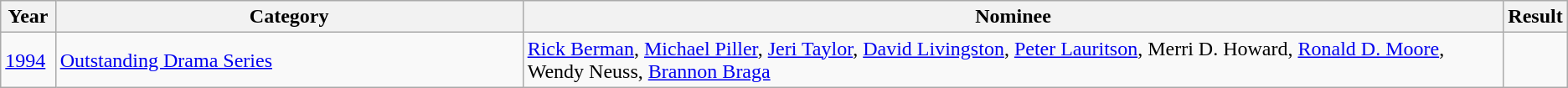<table class="wikitable plainrowheaders">
<tr>
<th scope="col" width="3.5%">Year</th>
<th scope="col" width="30%">Category</th>
<th scope="col" width="63%">Nominee</th>
<th scope="col" width="3.5%">Result</th>
</tr>
<tr>
<td scope="row"><a href='#'>1994</a></td>
<td><a href='#'>Outstanding Drama Series</a></td>
<td><a href='#'>Rick Berman</a>, <a href='#'>Michael Piller</a>, <a href='#'>Jeri Taylor</a>, <a href='#'>David Livingston</a>, <a href='#'>Peter Lauritson</a>, Merri D. Howard, <a href='#'>Ronald D. Moore</a>, Wendy Neuss, <a href='#'>Brannon Braga</a></td>
<td></td>
</tr>
</table>
